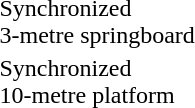<table>
<tr>
<td>Synchronized<br>3-metre springboard <br></td>
<td><strong><br></strong></td>
<td><br></td>
<td><br></td>
</tr>
<tr>
<td>Synchronized<br>10-metre platform <br></td>
<td><strong><br></strong></td>
<td><br></td>
<td><br></td>
</tr>
</table>
